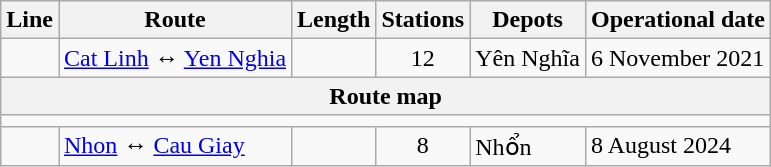<table class="wikitable sortable">
<tr>
<th>Line</th>
<th>Route</th>
<th>Length</th>
<th>Stations</th>
<th>Depots</th>
<th>Operational date</th>
</tr>
<tr>
<td style="text-align:center;"></td>
<td><a href='#'>Cat Linh</a> ↔ <a href='#'>Yen Nghia</a></td>
<td style="text-align:center;"></td>
<td style="text-align:center;">12</td>
<td>Yên Nghĩa</td>
<td>6 November 2021</td>
</tr>
<tr>
<th colspan=7>Route map</th>
</tr>
<tr>
<td colspan=7></td>
</tr>
<tr>
<td style="text-align:center;"></td>
<td><a href='#'>Nhon</a> ↔ <a href='#'>Cau Giay</a></td>
<td style="text-align:center;"></td>
<td style="text-align:center;">8</td>
<td>Nhổn</td>
<td>8 August 2024</td>
</tr>
</table>
